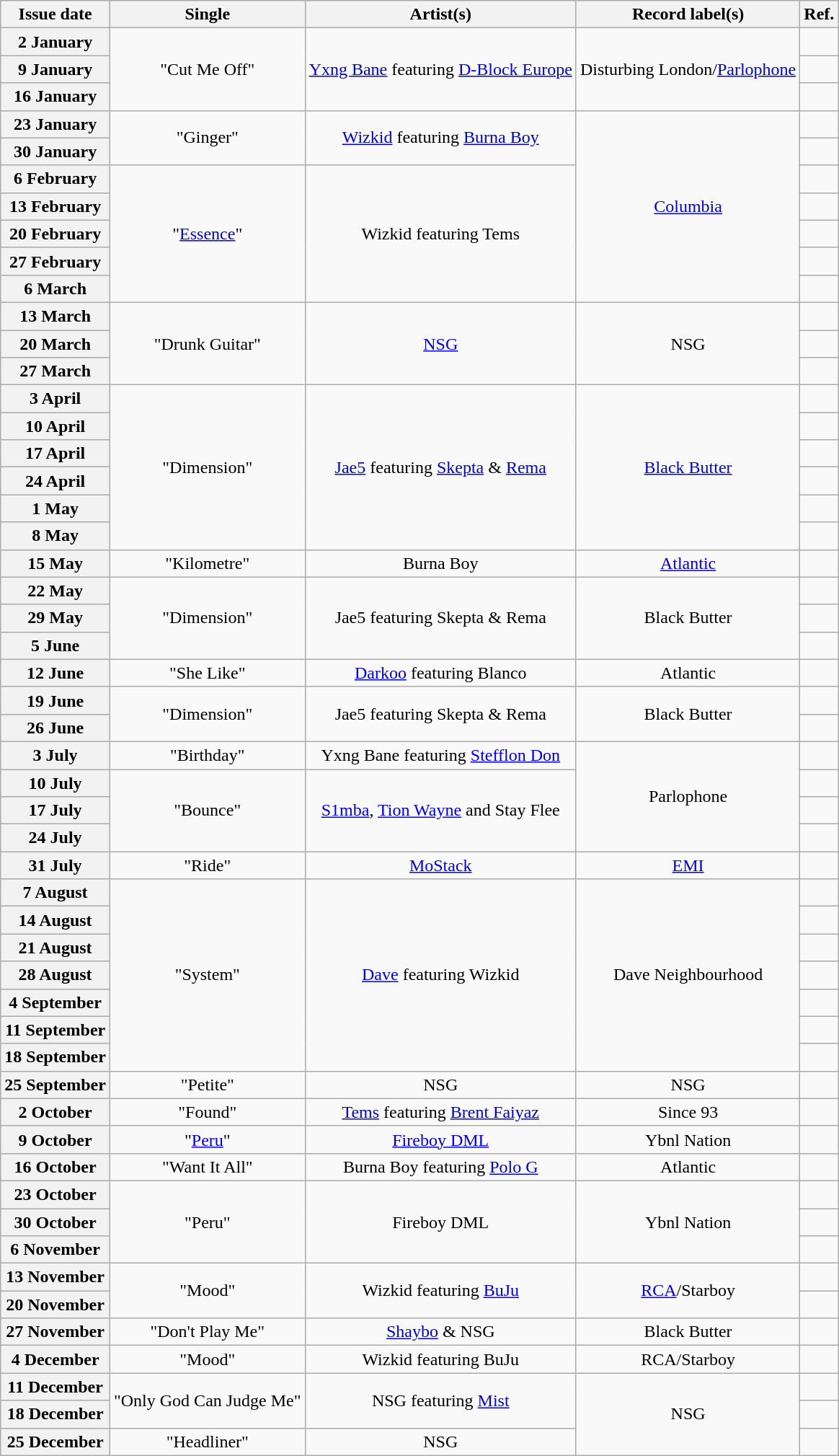<table class="wikitable plainrowheaders" style="text-align:center">
<tr>
<th scope="col">Issue date</th>
<th scope="col">Single</th>
<th scope="col">Artist(s)</th>
<th scope="col">Record label(s)</th>
<th scope="col">Ref.</th>
</tr>
<tr>
<th scope="row">2 January</th>
<td rowspan="3">"Cut Me Off"</td>
<td rowspan="3"><a href='#'>Yxng Bane</a> featuring <a href='#'>D-Block Europe</a></td>
<td rowspan="3">Disturbing London/<a href='#'>Parlophone</a></td>
<td></td>
</tr>
<tr>
<th scope="row">9 January</th>
<td></td>
</tr>
<tr>
<th scope="row">16 January</th>
<td></td>
</tr>
<tr>
<th scope="row">23 January</th>
<td rowspan="2">"Ginger"</td>
<td rowspan="2"><a href='#'>Wizkid</a> featuring <a href='#'>Burna Boy</a></td>
<td rowspan="7"><a href='#'>Columbia</a></td>
<td></td>
</tr>
<tr>
<th scope="row">30 January</th>
<td></td>
</tr>
<tr>
<th scope="row">6 February</th>
<td rowspan="5">"<a href='#'>Essence</a>"</td>
<td rowspan="5">Wizkid featuring Tems</td>
<td></td>
</tr>
<tr>
<th scope="row">13 February</th>
<td></td>
</tr>
<tr>
<th scope="row">20 February</th>
<td></td>
</tr>
<tr>
<th scope="row">27 February</th>
<td></td>
</tr>
<tr>
<th scope="row">6 March</th>
<td></td>
</tr>
<tr>
<th scope="row">13 March</th>
<td rowspan="3">"Drunk Guitar"</td>
<td rowspan="3"><a href='#'>NSG</a></td>
<td rowspan="3">NSG</td>
<td></td>
</tr>
<tr>
<th scope="row">20 March</th>
<td></td>
</tr>
<tr>
<th scope="row">27 March</th>
<td></td>
</tr>
<tr>
<th scope="row">3 April</th>
<td rowspan="6">"Dimension"</td>
<td rowspan="6"><a href='#'>Jae5</a> featuring <a href='#'>Skepta</a> & <a href='#'>Rema</a></td>
<td rowspan="6"><a href='#'>Black Butter</a></td>
<td></td>
</tr>
<tr>
<th scope="row">10 April</th>
<td></td>
</tr>
<tr>
<th scope="row">17 April</th>
<td></td>
</tr>
<tr>
<th scope="row">24 April</th>
<td></td>
</tr>
<tr>
<th scope="row">1 May</th>
<td></td>
</tr>
<tr>
<th scope="row">8 May</th>
<td></td>
</tr>
<tr>
<th scope="row">15 May</th>
<td>"Kilometre"</td>
<td>Burna Boy</td>
<td><a href='#'>Atlantic</a></td>
<td></td>
</tr>
<tr>
<th scope="row">22 May</th>
<td rowspan=3>"Dimension"</td>
<td rowspan=3>Jae5 featuring Skepta & Rema</td>
<td rowspan=3>Black Butter</td>
<td></td>
</tr>
<tr>
<th scope="row">29 May</th>
<td></td>
</tr>
<tr>
<th scope="row">5 June</th>
<td></td>
</tr>
<tr>
<th scope="row">12 June</th>
<td>"She Like"</td>
<td><a href='#'>Darkoo</a> featuring Blanco</td>
<td>Atlantic</td>
<td></td>
</tr>
<tr>
<th scope="row">19 June</th>
<td rowspan=2>"Dimension"</td>
<td rowspan=2>Jae5 featuring Skepta & Rema</td>
<td rowspan=2>Black Butter</td>
<td></td>
</tr>
<tr>
<th scope="row">26 June</th>
<td></td>
</tr>
<tr>
<th scope="row">3 July</th>
<td>"Birthday"</td>
<td>Yxng Bane featuring <a href='#'>Stefflon Don</a></td>
<td rowspan=4>Parlophone</td>
<td></td>
</tr>
<tr>
<th scope="row">10 July</th>
<td rowspan=3>"Bounce"</td>
<td rowspan=3><a href='#'>S1mba</a>, <a href='#'>Tion Wayne</a> and Stay Flee</td>
<td></td>
</tr>
<tr>
<th scope="row">17 July</th>
<td></td>
</tr>
<tr>
<th scope="row">24 July</th>
<td></td>
</tr>
<tr>
<th scope="row">31 July</th>
<td>"Ride"</td>
<td><a href='#'>MoStack</a></td>
<td><a href='#'>EMI</a></td>
<td></td>
</tr>
<tr>
<th scope="row">7 August</th>
<td rowspan=7>"System"</td>
<td rowspan=7><a href='#'>Dave</a> featuring Wizkid</td>
<td rowspan=7>Dave Neighbourhood</td>
<td></td>
</tr>
<tr>
<th scope="row">14 August</th>
<td></td>
</tr>
<tr>
<th scope="row">21 August</th>
<td></td>
</tr>
<tr>
<th scope="row">28 August</th>
<td></td>
</tr>
<tr>
<th scope="row">4 September</th>
<td></td>
</tr>
<tr>
<th scope="row">11 September</th>
<td></td>
</tr>
<tr>
<th scope="row">18 September</th>
<td></td>
</tr>
<tr>
<th scope="row">25 September</th>
<td>"Petite"</td>
<td>NSG</td>
<td>NSG</td>
<td></td>
</tr>
<tr>
<th scope="row">2 October</th>
<td>"Found"</td>
<td><a href='#'>Tems</a> featuring <a href='#'>Brent Faiyaz</a></td>
<td>Since 93</td>
<td></td>
</tr>
<tr>
<th scope="row">9 October</th>
<td>"<a href='#'>Peru</a>"</td>
<td><a href='#'>Fireboy DML</a></td>
<td>Ybnl Nation</td>
<td></td>
</tr>
<tr>
<th scope="row">16 October</th>
<td>"Want It All"</td>
<td>Burna Boy featuring <a href='#'>Polo G</a></td>
<td>Atlantic</td>
<td></td>
</tr>
<tr>
<th scope="row">23 October</th>
<td rowspan=3>"Peru"</td>
<td rowspan=3>Fireboy DML</td>
<td rowspan=3>Ybnl Nation</td>
<td></td>
</tr>
<tr>
<th scope="row">30 October</th>
<td></td>
</tr>
<tr>
<th scope="row">6 November</th>
<td></td>
</tr>
<tr>
<th scope="row">13 November</th>
<td rowspan=2>"Mood"</td>
<td rowspan=2>Wizkid featuring <a href='#'>BuJu</a></td>
<td rowspan=2><a href='#'>RCA</a>/Starboy</td>
<td></td>
</tr>
<tr>
<th scope="row">20 November</th>
<td></td>
</tr>
<tr>
<th scope="row">27 November</th>
<td>"Don't Play Me"</td>
<td><a href='#'>Shaybo</a> & NSG</td>
<td>Black Butter</td>
<td></td>
</tr>
<tr>
<th scope="row">4 December</th>
<td>"Mood"</td>
<td>Wizkid featuring BuJu</td>
<td>RCA/Starboy</td>
<td></td>
</tr>
<tr>
<th scope="row">11 December</th>
<td rowspan=2>"Only God Can Judge Me"</td>
<td rowspan=2>NSG featuring <a href='#'>Mist</a></td>
<td rowspan=4>NSG</td>
<td></td>
</tr>
<tr>
<th scope="row">18 December</th>
<td></td>
</tr>
<tr>
<th scope="row">25 December</th>
<td>"Headliner"</td>
<td>NSG</td>
<td></td>
</tr>
</table>
